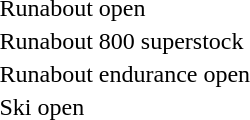<table>
<tr>
<td>Runabout open</td>
<td></td>
<td></td>
<td></td>
</tr>
<tr>
<td>Runabout 800 superstock</td>
<td></td>
<td></td>
<td></td>
</tr>
<tr>
<td>Runabout endurance open</td>
<td></td>
<td></td>
<td></td>
</tr>
<tr>
<td>Ski open</td>
<td></td>
<td></td>
<td></td>
</tr>
</table>
